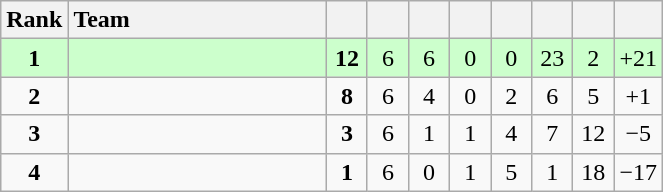<table class="wikitable" style="text-align:center">
<tr>
<th width=30>Rank</th>
<th width=165 style="text-align:left">Team</th>
<th width=20></th>
<th width=20></th>
<th width=20></th>
<th width=20></th>
<th width=20></th>
<th width=20></th>
<th width=20></th>
<th width=20></th>
</tr>
<tr bgcolor="#ccffcc">
<td><strong>1</strong></td>
<td align="left"></td>
<td><strong>12</strong></td>
<td>6</td>
<td>6</td>
<td>0</td>
<td>0</td>
<td>23</td>
<td>2</td>
<td>+21</td>
</tr>
<tr>
<td><strong>2</strong></td>
<td align="left"></td>
<td><strong>8</strong></td>
<td>6</td>
<td>4</td>
<td>0</td>
<td>2</td>
<td>6</td>
<td>5</td>
<td>+1</td>
</tr>
<tr>
<td><strong>3</strong></td>
<td align="left"></td>
<td><strong>3</strong></td>
<td>6</td>
<td>1</td>
<td>1</td>
<td>4</td>
<td>7</td>
<td>12</td>
<td>−5</td>
</tr>
<tr>
<td><strong>4</strong></td>
<td align="left"></td>
<td><strong>1</strong></td>
<td>6</td>
<td>0</td>
<td>1</td>
<td>5</td>
<td>1</td>
<td>18</td>
<td>−17</td>
</tr>
</table>
